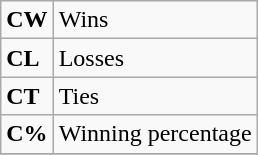<table class="wikitable">
<tr>
<td><strong>CW</strong></td>
<td>Wins</td>
</tr>
<tr>
<td><strong>CL</strong></td>
<td>Losses</td>
</tr>
<tr>
<td><strong>CT</strong></td>
<td>Ties</td>
</tr>
<tr>
<td><strong>C%</strong></td>
<td>Winning percentage</td>
</tr>
<tr>
</tr>
</table>
